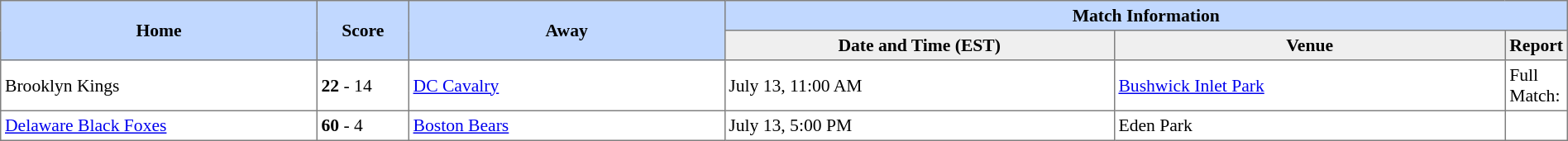<table border="1" cellpadding="3" cellspacing="0" style="border-collapse:collapse; font-size:90%; width:100%">
<tr style="background:#c1d8ff;">
<th rowspan="2" style="width:21%;">Home</th>
<th rowspan="2" style="width:6%;">Score</th>
<th rowspan="2" style="width:21%;">Away</th>
<th colspan="3">Match Information</th>
</tr>
<tr style="background:#efefef;">
<th width="26%">Date and Time (EST)</th>
<th width="26%">Venue</th>
<td><strong>Report</strong></td>
</tr>
<tr>
<td> Brooklyn Kings</td>
<td><strong>22</strong> - 14</td>
<td> <a href='#'>DC Cavalry</a></td>
<td>July 13, 11:00 AM</td>
<td><a href='#'>Bushwick Inlet Park</a></td>
<td>Full Match: </td>
</tr>
<tr>
<td> <a href='#'>Delaware Black Foxes</a></td>
<td><strong>60</strong> - 4</td>
<td> <a href='#'>Boston Bears</a></td>
<td>July 13, 5:00 PM</td>
<td>Eden Park</td>
<td></td>
</tr>
</table>
